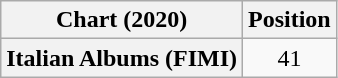<table class="wikitable plainrowheaders" style="text-align:center">
<tr>
<th scope="col">Chart (2020)</th>
<th scope="col">Position</th>
</tr>
<tr>
<th scope="row">Italian Albums (FIMI)</th>
<td>41</td>
</tr>
</table>
